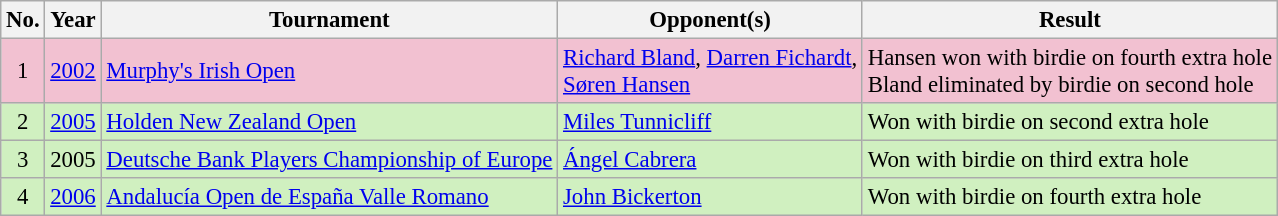<table class="wikitable" style="font-size:95%;">
<tr>
<th>No.</th>
<th>Year</th>
<th>Tournament</th>
<th>Opponent(s)</th>
<th>Result</th>
</tr>
<tr style="background:#F2C1D1;">
<td align=center>1</td>
<td><a href='#'>2002</a></td>
<td><a href='#'>Murphy's Irish Open</a></td>
<td> <a href='#'>Richard Bland</a>,  <a href='#'>Darren Fichardt</a>,<br> <a href='#'>Søren Hansen</a></td>
<td>Hansen won with birdie on fourth extra hole<br>Bland eliminated by birdie on second hole</td>
</tr>
<tr style="background:#D0F0C0;">
<td align=center>2</td>
<td><a href='#'>2005</a></td>
<td><a href='#'>Holden New Zealand Open</a></td>
<td> <a href='#'>Miles Tunnicliff</a></td>
<td>Won with birdie on second extra hole</td>
</tr>
<tr style="background:#D0F0C0;">
<td align=center>3</td>
<td>2005</td>
<td><a href='#'>Deutsche Bank Players Championship of Europe</a></td>
<td> <a href='#'>Ángel Cabrera</a></td>
<td>Won with birdie on third extra hole</td>
</tr>
<tr style="background:#D0F0C0;">
<td align=center>4</td>
<td><a href='#'>2006</a></td>
<td><a href='#'>Andalucía Open de España Valle Romano</a></td>
<td> <a href='#'>John Bickerton</a></td>
<td>Won with birdie on fourth extra hole</td>
</tr>
</table>
